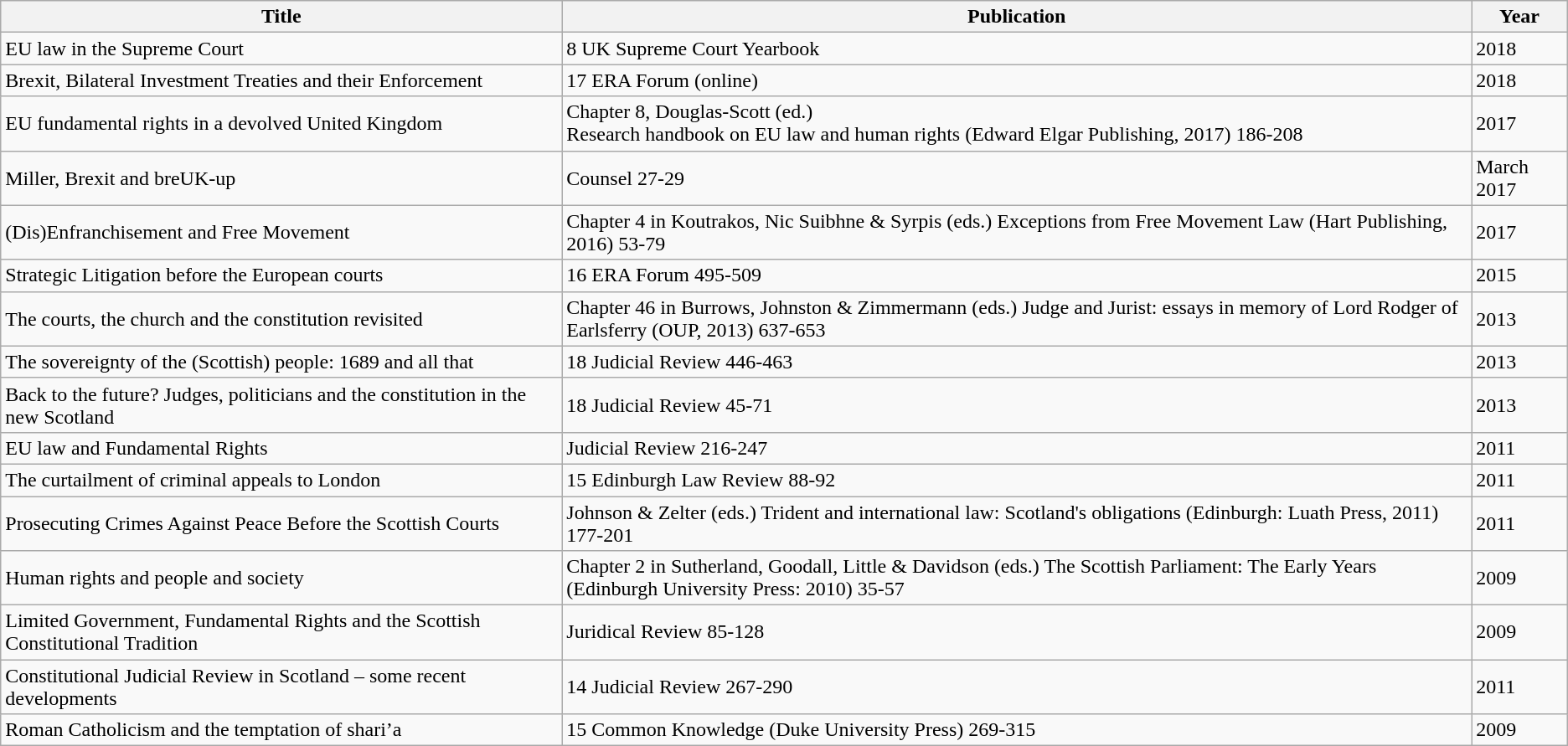<table class="wikitable">
<tr>
<th>Title</th>
<th>Publication</th>
<th>Year</th>
</tr>
<tr>
<td>EU law in the Supreme Court</td>
<td>8 UK Supreme Court Yearbook</td>
<td>2018</td>
</tr>
<tr>
<td>Brexit, Bilateral Investment Treaties and their Enforcement</td>
<td>17 ERA Forum (online)</td>
<td>2018</td>
</tr>
<tr>
<td>EU fundamental rights in a devolved United Kingdom</td>
<td>Chapter 8, Douglas-Scott (ed.)<br>Research handbook on EU law and human rights (Edward Elgar Publishing, 2017) 186-208</td>
<td>2017</td>
</tr>
<tr>
<td>Miller, Brexit and breUK-up</td>
<td>Counsel 27-29</td>
<td>March 2017</td>
</tr>
<tr>
<td>(Dis)Enfranchisement and Free Movement</td>
<td>Chapter 4 in Koutrakos, Nic Suibhne & Syrpis (eds.) Exceptions from Free Movement Law (Hart Publishing, 2016) 53-79</td>
<td>2017</td>
</tr>
<tr>
<td>Strategic Litigation before the European courts</td>
<td>16 ERA Forum 495-509</td>
<td>2015</td>
</tr>
<tr>
<td>The courts, the church and the constitution revisited</td>
<td>Chapter 46 in Burrows, Johnston & Zimmermann (eds.) Judge and Jurist: essays in memory of Lord Rodger of Earlsferry (OUP, 2013) 637-653</td>
<td>2013</td>
</tr>
<tr>
<td>The sovereignty of the (Scottish) people: 1689 and all that</td>
<td>18 Judicial Review 446-463</td>
<td>2013</td>
</tr>
<tr>
<td>Back to the future? Judges, politicians and the constitution in the new Scotland</td>
<td>18 Judicial Review 45-71</td>
<td>2013</td>
</tr>
<tr>
<td>EU law and Fundamental Rights</td>
<td>Judicial Review 216-247</td>
<td>2011</td>
</tr>
<tr>
<td>The curtailment of criminal appeals to London</td>
<td>15 Edinburgh Law Review 88-92</td>
<td>2011</td>
</tr>
<tr>
<td>Prosecuting Crimes Against Peace Before the Scottish Courts</td>
<td>Johnson & Zelter (eds.) Trident and international law: Scotland's obligations (Edinburgh: Luath Press, 2011) 177-201</td>
<td>2011</td>
</tr>
<tr>
<td>Human rights and people and society</td>
<td>Chapter 2 in Sutherland, Goodall, Little & Davidson (eds.) The Scottish Parliament: The Early Years (Edinburgh University Press: 2010) 35-57</td>
<td>2009</td>
</tr>
<tr>
<td>Limited Government, Fundamental Rights and the Scottish Constitutional Tradition</td>
<td>Juridical Review 85-128</td>
<td>2009</td>
</tr>
<tr>
<td>Constitutional Judicial Review in Scotland – some recent developments</td>
<td>14 Judicial Review 267-290</td>
<td>2011</td>
</tr>
<tr>
<td>Roman Catholicism and the temptation of shari’a</td>
<td>15 Common Knowledge (Duke University Press) 269-315</td>
<td>2009</td>
</tr>
</table>
